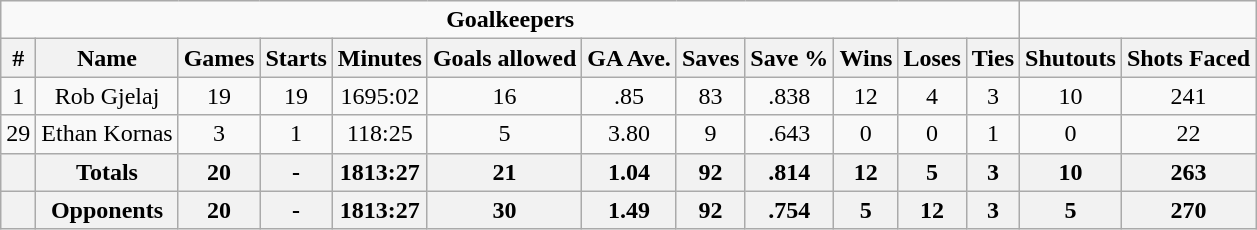<table class="wikitable sortable" style="text-align:center; text-width:90%;">
<tr>
<td colspan="12"><strong>Goalkeepers</strong></td>
</tr>
<tr>
<th>#</th>
<th>Name</th>
<th>Games</th>
<th>Starts</th>
<th>Minutes</th>
<th>Goals allowed</th>
<th>GA Ave.</th>
<th>Saves</th>
<th>Save %</th>
<th>Wins</th>
<th>Loses</th>
<th>Ties</th>
<th>Shutouts</th>
<th>Shots Faced</th>
</tr>
<tr>
<td>1</td>
<td>Rob Gjelaj</td>
<td>19</td>
<td>19</td>
<td>1695:02</td>
<td>16</td>
<td>.85</td>
<td>83</td>
<td>.838</td>
<td>12</td>
<td>4</td>
<td>3</td>
<td>10</td>
<td>241</td>
</tr>
<tr>
<td>29</td>
<td>Ethan Kornas</td>
<td>3</td>
<td>1</td>
<td>118:25</td>
<td>5</td>
<td>3.80</td>
<td>9</td>
<td>.643</td>
<td>0</td>
<td>0</td>
<td>1</td>
<td>0</td>
<td>22</td>
</tr>
<tr>
<th></th>
<th>Totals</th>
<th>20</th>
<th>-</th>
<th>1813:27</th>
<th>21</th>
<th>1.04</th>
<th>92</th>
<th>.814</th>
<th>12</th>
<th>5</th>
<th>3</th>
<th>10</th>
<th>263</th>
</tr>
<tr>
<th></th>
<th>Opponents</th>
<th>20</th>
<th>-</th>
<th>1813:27</th>
<th>30</th>
<th>1.49</th>
<th>92</th>
<th>.754</th>
<th>5</th>
<th>12</th>
<th>3</th>
<th>5</th>
<th>270</th>
</tr>
</table>
